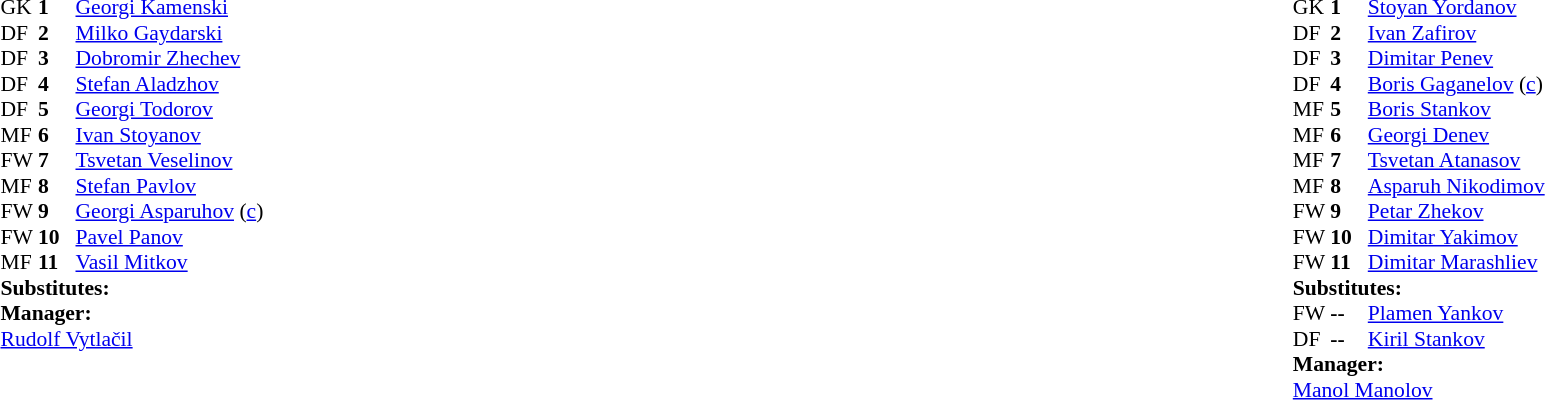<table style="width:100%">
<tr>
<td style="vertical-align:top;width:50%"><br><table style="font-size:90%" cellspacing="0" cellpadding="0">
<tr>
<th width="25"></th>
<th width="25"></th>
</tr>
<tr>
<td>GK</td>
<td><strong>1</strong></td>
<td> <a href='#'>Georgi Kamenski</a></td>
</tr>
<tr>
<td>DF</td>
<td><strong>2</strong></td>
<td> <a href='#'>Milko Gaydarski</a></td>
</tr>
<tr>
<td>DF</td>
<td><strong>3</strong></td>
<td> <a href='#'>Dobromir Zhechev</a></td>
</tr>
<tr>
<td>DF</td>
<td><strong>4</strong></td>
<td> <a href='#'>Stefan Aladzhov</a></td>
</tr>
<tr>
<td>DF</td>
<td><strong>5</strong></td>
<td> <a href='#'>Georgi Todorov</a></td>
</tr>
<tr>
<td>MF</td>
<td><strong>6</strong></td>
<td> <a href='#'>Ivan Stoyanov</a></td>
</tr>
<tr>
<td>FW</td>
<td><strong>7</strong></td>
<td> <a href='#'>Tsvetan Veselinov</a></td>
</tr>
<tr>
<td>MF</td>
<td><strong>8</strong></td>
<td> <a href='#'>Stefan Pavlov</a></td>
</tr>
<tr>
<td>FW</td>
<td><strong>9</strong></td>
<td> <a href='#'>Georgi Asparuhov</a> (<a href='#'>c</a>)</td>
</tr>
<tr>
<td>FW</td>
<td><strong>10</strong></td>
<td> <a href='#'>Pavel Panov</a></td>
</tr>
<tr>
<td>MF</td>
<td><strong>11</strong></td>
<td> <a href='#'>Vasil Mitkov</a></td>
</tr>
<tr>
<td colspan=4><strong>Substitutes:</strong></td>
</tr>
<tr>
<td colspan=4><strong>Manager:</strong></td>
</tr>
<tr>
<td colspan="4"> <a href='#'>Rudolf Vytlačil</a></td>
</tr>
</table>
</td>
<td valign="top"></td>
<td valign="top" width="50%"><br><table cellspacing="0" cellpadding="0" style="font-size:90%;margin:auto">
<tr>
<th width="25"></th>
<th width="25"></th>
</tr>
<tr>
<td>GK</td>
<td><strong>1</strong></td>
<td> <a href='#'>Stoyan Yordanov</a></td>
</tr>
<tr>
<td>DF</td>
<td><strong>2</strong></td>
<td> <a href='#'>Ivan Zafirov</a></td>
<td></td>
<td></td>
</tr>
<tr>
<td>DF</td>
<td><strong>3</strong></td>
<td> <a href='#'>Dimitar Penev</a></td>
</tr>
<tr>
<td>DF</td>
<td><strong>4</strong></td>
<td> <a href='#'>Boris Gaganelov</a> (<a href='#'>c</a>)</td>
</tr>
<tr>
<td>MF</td>
<td><strong>5</strong></td>
<td> <a href='#'>Boris Stankov</a></td>
</tr>
<tr>
<td>MF</td>
<td><strong>6</strong></td>
<td> <a href='#'>Georgi Denev</a></td>
</tr>
<tr>
<td>MF</td>
<td><strong>7</strong></td>
<td> <a href='#'>Tsvetan Atanasov</a></td>
</tr>
<tr>
<td>MF</td>
<td><strong>8</strong></td>
<td> <a href='#'>Asparuh Nikodimov</a></td>
</tr>
<tr>
<td>FW</td>
<td><strong>9</strong></td>
<td> <a href='#'>Petar Zhekov</a></td>
<td></td>
<td></td>
</tr>
<tr>
<td>FW</td>
<td><strong>10</strong></td>
<td> <a href='#'>Dimitar Yakimov</a></td>
</tr>
<tr>
<td>FW</td>
<td><strong>11</strong></td>
<td> <a href='#'>Dimitar Marashliev</a></td>
</tr>
<tr>
<td colspan=4><strong>Substitutes:</strong></td>
</tr>
<tr>
<td>FW</td>
<td><strong>--</strong></td>
<td> <a href='#'>Plamen Yankov</a></td>
<td></td>
<td></td>
</tr>
<tr>
<td>DF</td>
<td><strong>--</strong></td>
<td> <a href='#'>Kiril Stankov</a></td>
<td></td>
<td></td>
</tr>
<tr>
<td colspan=4><strong>Manager:</strong></td>
</tr>
<tr>
<td colspan="4"> <a href='#'>Manol Manolov</a></td>
</tr>
</table>
</td>
</tr>
</table>
